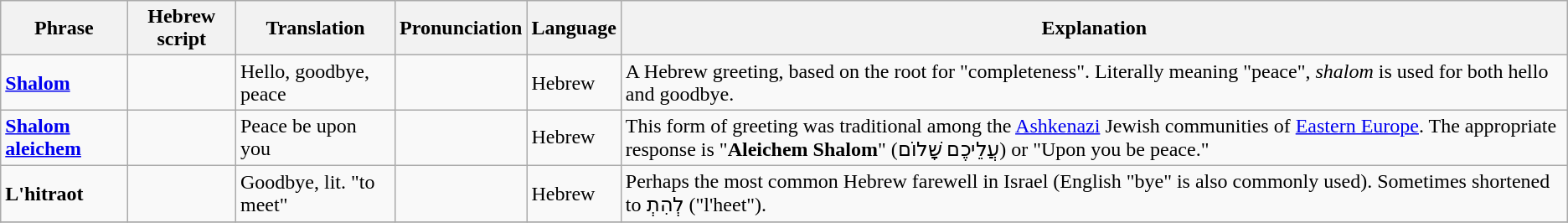<table class="wikitable sortable">
<tr>
<th>Phrase</th>
<th>Hebrew script</th>
<th>Translation</th>
<th>Pronunciation</th>
<th>Language</th>
<th>Explanation</th>
</tr>
<tr>
<td><strong><a href='#'>Shalom</a></strong></td>
<td></td>
<td>Hello, goodbye, peace</td>
<td></td>
<td>Hebrew</td>
<td>A Hebrew greeting, based on the root for "completeness". Literally meaning "peace", <em>shalom</em> is used for both hello and goodbye.</td>
</tr>
<tr>
<td><strong><a href='#'>Shalom aleichem</a></strong></td>
<td></td>
<td>Peace be upon you</td>
<td></td>
<td>Hebrew</td>
<td>This form of greeting was traditional among the <a href='#'>Ashkenazi</a> Jewish communities of <a href='#'>Eastern Europe</a>. The appropriate response is "<strong>Aleichem Shalom</strong>" (עֲלֵיכֶם שָׁלוֹם) or "Upon you be peace."</td>
</tr>
<tr>
<td><strong>L'hitraot</strong></td>
<td></td>
<td>Goodbye, lit. "to meet"</td>
<td></td>
<td>Hebrew</td>
<td>Perhaps the most common Hebrew farewell in Israel (English "bye" is also commonly used). Sometimes shortened to לְהִתְ ("l'heet").</td>
</tr>
<tr>
</tr>
</table>
